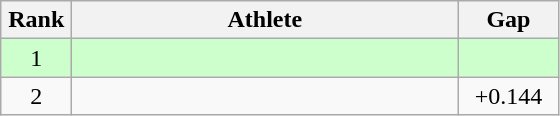<table class=wikitable style="text-align:center">
<tr>
<th width=40>Rank</th>
<th width=250>Athlete</th>
<th width=60>Gap</th>
</tr>
<tr bgcolor="ccffcc">
<td>1</td>
<td align=left></td>
<td></td>
</tr>
<tr>
<td>2</td>
<td align=left></td>
<td>+0.144</td>
</tr>
</table>
